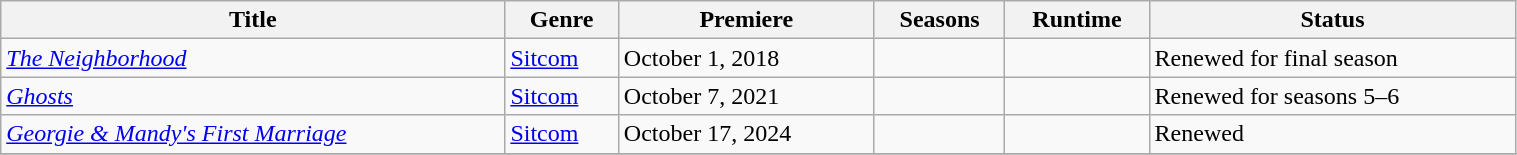<table class="wikitable sortable" style="width:80%;">
<tr>
<th>Title</th>
<th>Genre</th>
<th>Premiere</th>
<th>Seasons</th>
<th>Runtime</th>
<th>Status</th>
</tr>
<tr>
<td><em><a href='#'>The Neighborhood</a></em></td>
<td><a href='#'>Sitcom</a></td>
<td>October 1, 2018</td>
<td></td>
<td></td>
<td>Renewed for final season</td>
</tr>
<tr>
<td><em><a href='#'>Ghosts</a></em></td>
<td><a href='#'>Sitcom</a></td>
<td>October 7, 2021</td>
<td></td>
<td></td>
<td>Renewed for seasons 5–6</td>
</tr>
<tr>
<td><em><a href='#'>Georgie & Mandy's First Marriage</a></em></td>
<td><a href='#'>Sitcom</a></td>
<td>October 17, 2024</td>
<td></td>
<td></td>
<td>Renewed</td>
</tr>
<tr>
</tr>
</table>
